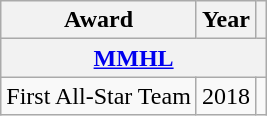<table class="wikitable">
<tr>
<th>Award</th>
<th>Year</th>
<th></th>
</tr>
<tr>
<th colspan="3"><a href='#'>MMHL</a></th>
</tr>
<tr>
<td>First All-Star Team</td>
<td>2018</td>
<td></td>
</tr>
</table>
